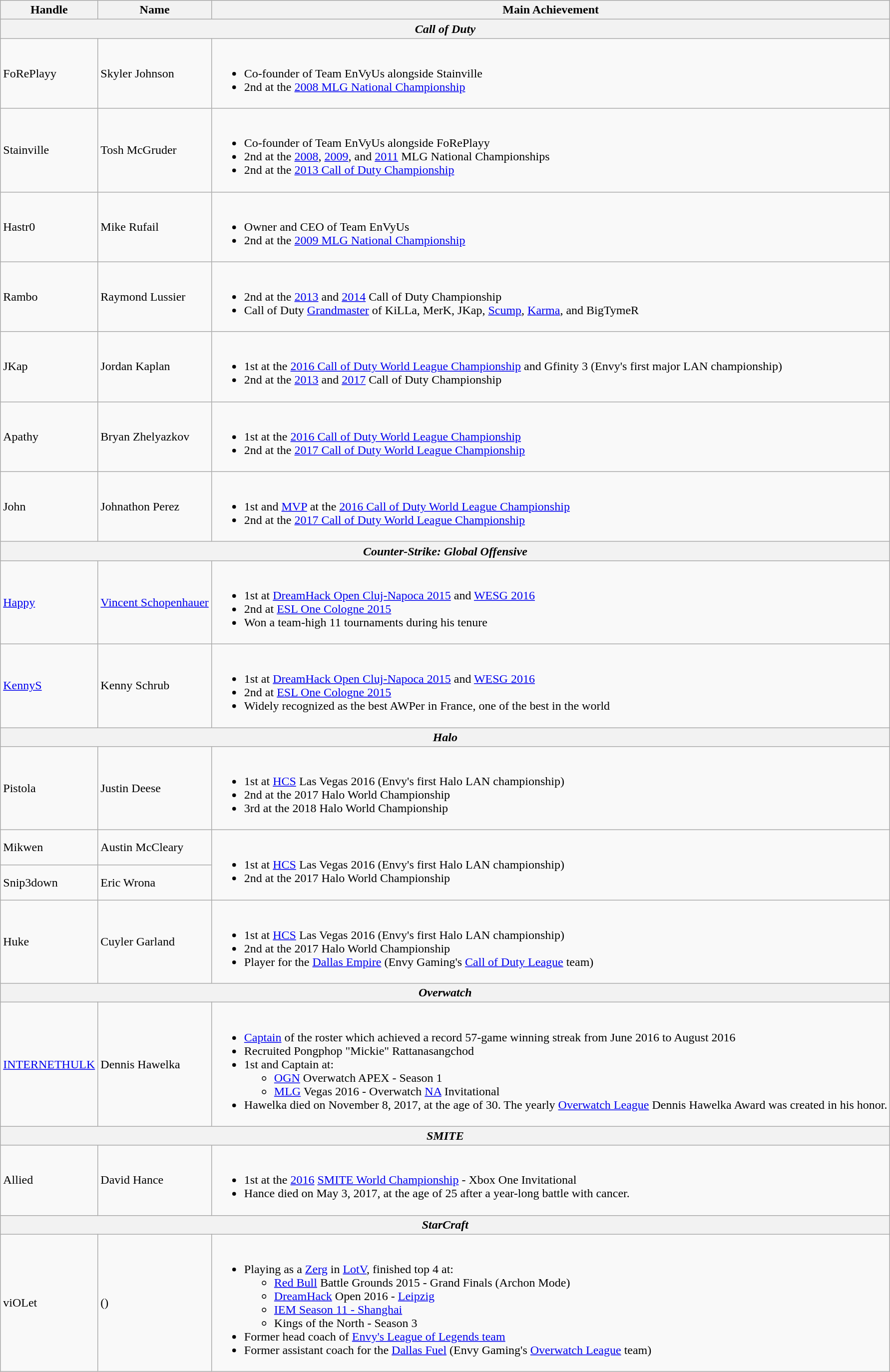<table class="wikitable mw-collapsible">
<tr>
<th>Handle</th>
<th>Name</th>
<th>Main Achievement</th>
</tr>
<tr>
<th colspan="3"><em>Call of Duty</em></th>
</tr>
<tr>
<td>FoRePlayy</td>
<td>Skyler Johnson</td>
<td><br><ul><li>Co-founder of Team EnVyUs alongside Stainville</li><li>2nd at the <a href='#'>2008 MLG National Championship</a></li></ul></td>
</tr>
<tr>
<td>Stainville</td>
<td>Tosh McGruder</td>
<td><br><ul><li>Co-founder of Team EnVyUs alongside FoRePlayy</li><li>2nd at the <a href='#'>2008</a>, <a href='#'>2009</a>, and <a href='#'>2011</a> MLG National Championships</li><li>2nd at the <a href='#'>2013 Call of Duty Championship</a></li></ul></td>
</tr>
<tr>
<td>Hastr0</td>
<td>Mike Rufail</td>
<td><br><ul><li>Owner and CEO of Team EnVyUs</li><li>2nd at the <a href='#'>2009 MLG National Championship</a></li></ul></td>
</tr>
<tr>
<td>Rambo</td>
<td>Raymond Lussier</td>
<td><br><ul><li>2nd at the <a href='#'>2013</a> and <a href='#'>2014</a> Call of Duty Championship</li><li>Call of Duty <a href='#'>Grandmaster</a> of KiLLa, MerK, JKap, <a href='#'>Scump</a>, <a href='#'>Karma</a>, and BigTymeR</li></ul></td>
</tr>
<tr>
<td>JKap</td>
<td>Jordan Kaplan</td>
<td><br><ul><li>1st at the <a href='#'>2016 Call of Duty World League Championship</a> and Gfinity 3 (Envy's first major LAN championship)</li><li>2nd at the <a href='#'>2013</a> and <a href='#'>2017</a> Call of Duty Championship</li></ul></td>
</tr>
<tr>
<td>Apathy</td>
<td>Bryan Zhelyazkov</td>
<td><br><ul><li>1st at the <a href='#'>2016 Call of Duty World League Championship</a></li><li>2nd at the <a href='#'>2017 Call of Duty World League Championship</a></li></ul></td>
</tr>
<tr>
<td>John</td>
<td>Johnathon Perez</td>
<td><br><ul><li>1st and <a href='#'>MVP</a> at the <a href='#'>2016 Call of Duty World League Championship</a></li><li>2nd at the <a href='#'>2017 Call of Duty World League Championship</a></li></ul></td>
</tr>
<tr>
<th colspan="3"><em>Counter-Strike: Global Offensive</em></th>
</tr>
<tr>
<td><a href='#'>Happy</a></td>
<td><a href='#'>Vincent Schopenhauer</a></td>
<td><br><ul><li>1st at <a href='#'>DreamHack Open Cluj-Napoca 2015</a> and <a href='#'>WESG 2016</a></li><li>2nd at <a href='#'>ESL One Cologne 2015</a></li><li>Won a team-high 11 tournaments during his tenure</li></ul></td>
</tr>
<tr>
<td><a href='#'>KennyS</a></td>
<td>Kenny Schrub</td>
<td><br><ul><li>1st at <a href='#'>DreamHack Open Cluj-Napoca 2015</a> and <a href='#'>WESG 2016</a></li><li>2nd at <a href='#'>ESL One Cologne 2015</a></li><li>Widely recognized as the best AWPer in France, one of the best in the world</li></ul></td>
</tr>
<tr>
<th colspan="3"><em>Halo</em></th>
</tr>
<tr>
<td>Pistola</td>
<td>Justin Deese</td>
<td><br><ul><li>1st at <a href='#'>HCS</a> Las Vegas 2016 (Envy's first Halo LAN championship)</li><li>2nd at the 2017 Halo World Championship</li><li>3rd at the 2018 Halo World Championship</li></ul></td>
</tr>
<tr>
<td>Mikwen</td>
<td>Austin McCleary</td>
<td rowspan="2"><br><ul><li>1st at <a href='#'>HCS</a> Las Vegas 2016 (Envy's first Halo LAN championship)</li><li>2nd at the 2017 Halo World Championship</li></ul></td>
</tr>
<tr>
<td>Snip3down</td>
<td>Eric Wrona</td>
</tr>
<tr>
<td>Huke</td>
<td>Cuyler Garland</td>
<td><br><ul><li>1st at <a href='#'>HCS</a> Las Vegas 2016 (Envy's first Halo LAN championship)</li><li>2nd at the 2017 Halo World Championship</li><li>Player for the <a href='#'>Dallas Empire</a> (Envy Gaming's <a href='#'>Call of Duty League</a> team)</li></ul></td>
</tr>
<tr>
<th colspan="3"><em>Overwatch</em></th>
</tr>
<tr>
<td><a href='#'>INTERNETHULK</a></td>
<td>Dennis Hawelka</td>
<td><br><ul><li><a href='#'>Captain</a> of the roster which achieved a record 57-game winning streak from June 2016 to August 2016</li><li>Recruited Pongphop "Mickie" Rattanasangchod</li><li>1st and Captain at:<ul><li><a href='#'>OGN</a> Overwatch APEX - Season 1</li><li><a href='#'>MLG</a> Vegas 2016 - Overwatch <a href='#'>NA</a> Invitational</li></ul></li><li>Hawelka died on November 8, 2017, at the age of 30. The yearly <a href='#'>Overwatch League</a> Dennis Hawelka Award was created in his honor.</li></ul></td>
</tr>
<tr>
<th colspan="3"><em>SMITE</em></th>
</tr>
<tr>
<td>Allied</td>
<td>David Hance</td>
<td><br><ul><li>1st at the <a href='#'>2016</a> <a href='#'>SMITE World Championship</a> - Xbox One Invitational</li><li>Hance died on May 3, 2017, at the age of 25 after a year-long battle with cancer.</li></ul></td>
</tr>
<tr>
<th colspan="3"><em>StarCraft</em></th>
</tr>
<tr>
<td>viOLet</td>
<td> ()</td>
<td><br><ul><li>Playing as a <a href='#'>Zerg</a> in <a href='#'>LotV</a>, finished top 4 at:<ul><li><a href='#'>Red Bull</a> Battle Grounds 2015 - Grand Finals (Archon Mode)</li><li><a href='#'>DreamHack</a> Open 2016 - <a href='#'>Leipzig</a></li><li><a href='#'>IEM Season 11 - Shanghai</a></li><li>Kings of the North - Season 3</li></ul></li><li>Former head coach of <a href='#'>Envy's League of Legends team</a></li><li>Former assistant coach for the <a href='#'>Dallas Fuel</a> (Envy Gaming's <a href='#'>Overwatch League</a> team)</li></ul></td>
</tr>
</table>
